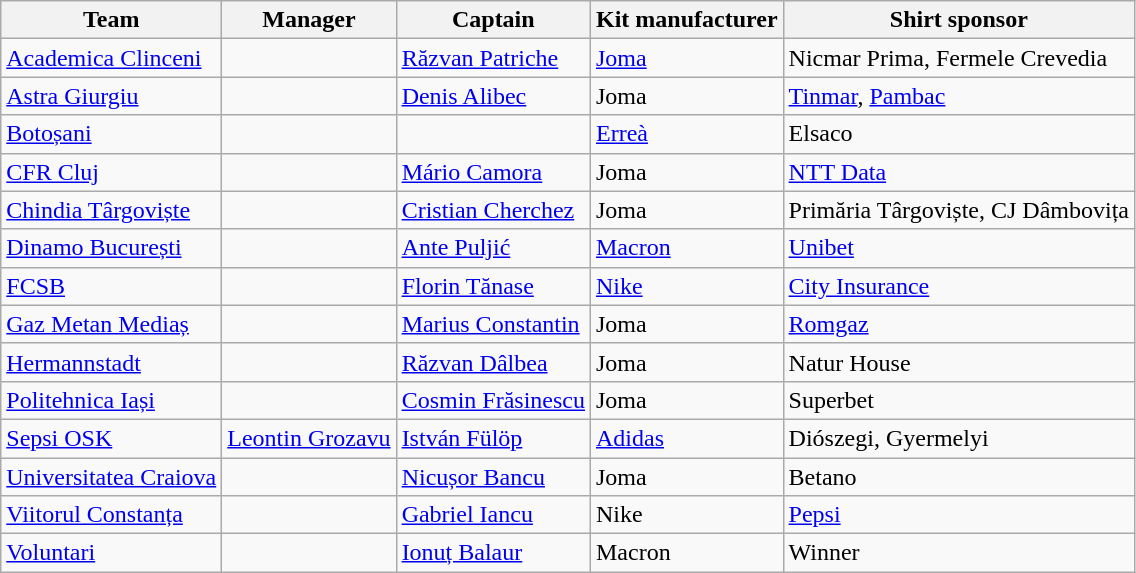<table class="wikitable sortable">
<tr>
<th>Team</th>
<th>Manager</th>
<th>Captain</th>
<th>Kit manufacturer</th>
<th>Shirt sponsor</th>
</tr>
<tr>
<td><a href='#'>Academica Clinceni</a></td>
<td> </td>
<td> <a href='#'>Răzvan Patriche</a></td>
<td><a href='#'>Joma</a></td>
<td>Nicmar Prima, Fermele Crevedia</td>
</tr>
<tr>
<td><a href='#'>Astra Giurgiu</a></td>
<td> </td>
<td> <a href='#'>Denis Alibec</a></td>
<td>Joma</td>
<td><a href='#'>Tinmar</a>, <a href='#'>Pambac</a></td>
</tr>
<tr>
<td><a href='#'>Botoșani</a></td>
<td> </td>
<td> </td>
<td><a href='#'>Erreà</a></td>
<td>Elsaco</td>
</tr>
<tr>
<td><a href='#'>CFR Cluj</a></td>
<td> </td>
<td> <a href='#'>Mário Camora</a></td>
<td>Joma</td>
<td><a href='#'>NTT Data</a></td>
</tr>
<tr>
<td><a href='#'>Chindia Târgoviște</a></td>
<td> </td>
<td> <a href='#'>Cristian Cherchez</a></td>
<td>Joma</td>
<td>Primăria Târgoviște, CJ Dâmbovița</td>
</tr>
<tr>
<td><a href='#'>Dinamo București</a></td>
<td> </td>
<td> <a href='#'>Ante Puljić</a></td>
<td><a href='#'>Macron</a></td>
<td><a href='#'>Unibet</a></td>
</tr>
<tr>
<td><a href='#'>FCSB</a></td>
<td> </td>
<td> <a href='#'>Florin Tănase</a></td>
<td><a href='#'>Nike</a></td>
<td><a href='#'>City Insurance</a></td>
</tr>
<tr>
<td><a href='#'>Gaz Metan Mediaș</a></td>
<td> </td>
<td> <a href='#'>Marius Constantin</a></td>
<td>Joma</td>
<td><a href='#'>Romgaz</a></td>
</tr>
<tr>
<td><a href='#'>Hermannstadt</a></td>
<td> </td>
<td> <a href='#'>Răzvan Dâlbea</a></td>
<td>Joma</td>
<td>Natur House</td>
</tr>
<tr>
<td><a href='#'>Politehnica Iași</a></td>
<td> </td>
<td> <a href='#'>Cosmin Frăsinescu</a></td>
<td>Joma</td>
<td>Superbet</td>
</tr>
<tr>
<td><a href='#'>Sepsi OSK</a></td>
<td> <a href='#'>Leontin Grozavu</a></td>
<td> <a href='#'>István Fülöp</a></td>
<td><a href='#'>Adidas</a></td>
<td>Diószegi, Gyermelyi</td>
</tr>
<tr>
<td><a href='#'>Universitatea Craiova</a></td>
<td>  </td>
<td> <a href='#'>Nicușor Bancu</a></td>
<td>Joma</td>
<td>Betano</td>
</tr>
<tr>
<td><a href='#'>Viitorul Constanța</a></td>
<td> </td>
<td> <a href='#'>Gabriel Iancu</a></td>
<td>Nike</td>
<td><a href='#'>Pepsi</a></td>
</tr>
<tr>
<td><a href='#'>Voluntari</a></td>
<td> </td>
<td> <a href='#'>Ionuț Balaur</a></td>
<td>Macron</td>
<td>Winner</td>
</tr>
</table>
